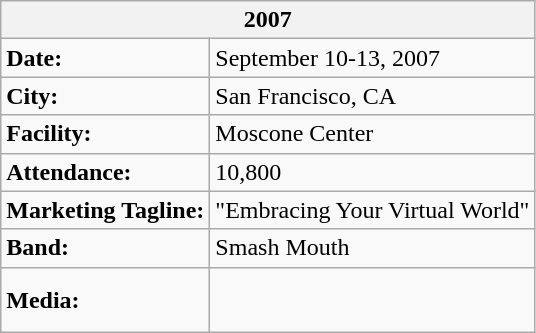<table class="wikitable">
<tr>
<th colspan="2">2007</th>
</tr>
<tr>
<td><strong>Date:</strong></td>
<td>September 10-13, 2007</td>
</tr>
<tr>
<td><strong>City:</strong></td>
<td>San Francisco, CA</td>
</tr>
<tr>
<td><strong>Facility:</strong></td>
<td>Moscone Center</td>
</tr>
<tr>
<td><strong>Attendance:</strong></td>
<td>10,800</td>
</tr>
<tr>
<td><strong>Marketing Tagline:</strong></td>
<td>"Embracing Your Virtual World"</td>
</tr>
<tr>
<td><strong>Band:</strong></td>
<td>Smash Mouth</td>
</tr>
<tr>
<td><strong>Media:</strong></td>
<td><br><br></td>
</tr>
</table>
